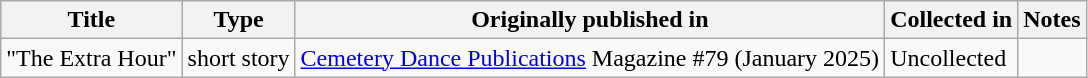<table class="wikitable">
<tr>
<th>Title</th>
<th>Type</th>
<th>Originally published in</th>
<th>Collected in</th>
<th>Notes</th>
</tr>
<tr>
<td>"The Extra Hour"</td>
<td>short story</td>
<td><a href='#'>Cemetery Dance Publications</a> Magazine #79 (January 2025)</td>
<td>Uncollected</td>
<td></td>
</tr>
</table>
